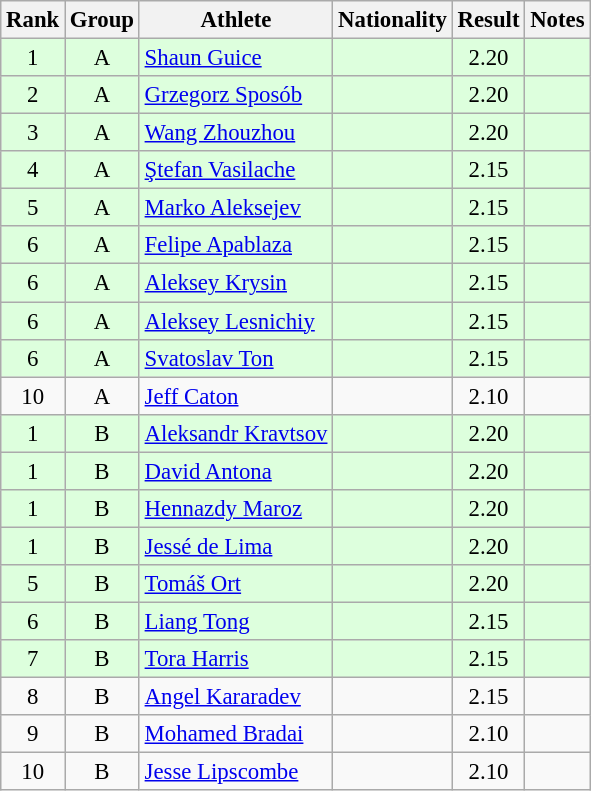<table class="wikitable sortable" style="text-align:center;font-size:95%">
<tr>
<th>Rank</th>
<th>Group</th>
<th>Athlete</th>
<th>Nationality</th>
<th>Result</th>
<th>Notes</th>
</tr>
<tr bgcolor=ddffdd>
<td>1</td>
<td>A</td>
<td align="left"><a href='#'>Shaun Guice</a></td>
<td align=left></td>
<td>2.20</td>
<td></td>
</tr>
<tr bgcolor=ddffdd>
<td>2</td>
<td>A</td>
<td align="left"><a href='#'>Grzegorz Sposób</a></td>
<td align=left></td>
<td>2.20</td>
<td></td>
</tr>
<tr bgcolor=ddffdd>
<td>3</td>
<td>A</td>
<td align="left"><a href='#'>Wang Zhouzhou</a></td>
<td align=left></td>
<td>2.20</td>
<td></td>
</tr>
<tr bgcolor=ddffdd>
<td>4</td>
<td>A</td>
<td align="left"><a href='#'>Ştefan Vasilache</a></td>
<td align=left></td>
<td>2.15</td>
<td></td>
</tr>
<tr bgcolor=ddffdd>
<td>5</td>
<td>A</td>
<td align="left"><a href='#'>Marko Aleksejev</a></td>
<td align=left></td>
<td>2.15</td>
<td></td>
</tr>
<tr bgcolor=ddffdd>
<td>6</td>
<td>A</td>
<td align="left"><a href='#'>Felipe Apablaza</a></td>
<td align=left></td>
<td>2.15</td>
<td></td>
</tr>
<tr bgcolor=ddffdd>
<td>6</td>
<td>A</td>
<td align="left"><a href='#'>Aleksey Krysin</a></td>
<td align=left></td>
<td>2.15</td>
<td></td>
</tr>
<tr bgcolor=ddffdd>
<td>6</td>
<td>A</td>
<td align="left"><a href='#'>Aleksey Lesnichiy</a></td>
<td align=left></td>
<td>2.15</td>
<td></td>
</tr>
<tr bgcolor=ddffdd>
<td>6</td>
<td>A</td>
<td align="left"><a href='#'>Svatoslav Ton</a></td>
<td align=left></td>
<td>2.15</td>
<td></td>
</tr>
<tr>
<td>10</td>
<td>A</td>
<td align="left"><a href='#'>Jeff Caton</a></td>
<td align=left></td>
<td>2.10</td>
<td></td>
</tr>
<tr bgcolor=ddffdd>
<td>1</td>
<td>B</td>
<td align="left"><a href='#'>Aleksandr Kravtsov</a></td>
<td align=left></td>
<td>2.20</td>
<td></td>
</tr>
<tr bgcolor=ddffdd>
<td>1</td>
<td>B</td>
<td align="left"><a href='#'>David Antona</a></td>
<td align=left></td>
<td>2.20</td>
<td></td>
</tr>
<tr bgcolor=ddffdd>
<td>1</td>
<td>B</td>
<td align="left"><a href='#'>Hennazdy Maroz</a></td>
<td align=left></td>
<td>2.20</td>
<td></td>
</tr>
<tr bgcolor=ddffdd>
<td>1</td>
<td>B</td>
<td align="left"><a href='#'>Jessé de Lima</a></td>
<td align=left></td>
<td>2.20</td>
<td></td>
</tr>
<tr bgcolor=ddffdd>
<td>5</td>
<td>B</td>
<td align="left"><a href='#'>Tomáš Ort</a></td>
<td align=left></td>
<td>2.20</td>
<td></td>
</tr>
<tr bgcolor=ddffdd>
<td>6</td>
<td>B</td>
<td align="left"><a href='#'>Liang Tong</a></td>
<td align=left></td>
<td>2.15</td>
<td></td>
</tr>
<tr bgcolor=ddffdd>
<td>7</td>
<td>B</td>
<td align="left"><a href='#'>Tora Harris</a></td>
<td align=left></td>
<td>2.15</td>
<td></td>
</tr>
<tr>
<td>8</td>
<td>B</td>
<td align="left"><a href='#'>Angel Kararadev</a></td>
<td align=left></td>
<td>2.15</td>
<td></td>
</tr>
<tr>
<td>9</td>
<td>B</td>
<td align="left"><a href='#'>Mohamed Bradai</a></td>
<td align=left></td>
<td>2.10</td>
<td></td>
</tr>
<tr>
<td>10</td>
<td>B</td>
<td align="left"><a href='#'>Jesse Lipscombe</a></td>
<td align=left></td>
<td>2.10</td>
<td></td>
</tr>
</table>
